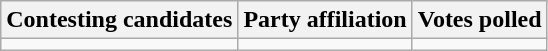<table class="wikitable sortable">
<tr>
<th>Contesting candidates</th>
<th>Party affiliation</th>
<th>Votes polled</th>
</tr>
<tr>
<td></td>
<td></td>
<td></td>
</tr>
</table>
